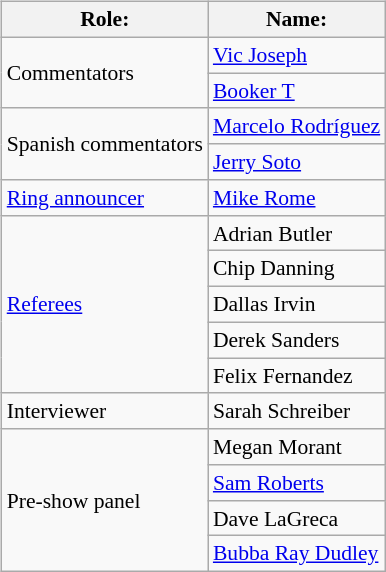<table class=wikitable style="font-size:90%; margin: 0.5em 0 0.5em 1em; float: right; clear: right;">
<tr>
<th>Role:</th>
<th>Name:</th>
</tr>
<tr>
<td rowspan="2">Commentators</td>
<td><a href='#'>Vic Joseph</a></td>
</tr>
<tr>
<td><a href='#'>Booker T</a></td>
</tr>
<tr>
<td rowspan=2>Spanish commentators</td>
<td><a href='#'>Marcelo Rodríguez</a></td>
</tr>
<tr>
<td><a href='#'>Jerry Soto</a></td>
</tr>
<tr>
<td rowspan=1><a href='#'>Ring announcer</a></td>
<td><a href='#'>Mike Rome</a></td>
</tr>
<tr>
<td rowspan=5><a href='#'>Referees</a></td>
<td>Adrian Butler</td>
</tr>
<tr>
<td>Chip Danning</td>
</tr>
<tr>
<td>Dallas Irvin</td>
</tr>
<tr>
<td>Derek Sanders</td>
</tr>
<tr>
<td>Felix Fernandez</td>
</tr>
<tr>
<td rowspan=1>Interviewer</td>
<td>Sarah Schreiber</td>
</tr>
<tr>
<td rowspan=4>Pre-show panel</td>
<td>Megan Morant</td>
</tr>
<tr>
<td><a href='#'>Sam Roberts</a></td>
</tr>
<tr>
<td>Dave LaGreca</td>
</tr>
<tr>
<td><a href='#'>Bubba Ray Dudley</a></td>
</tr>
</table>
